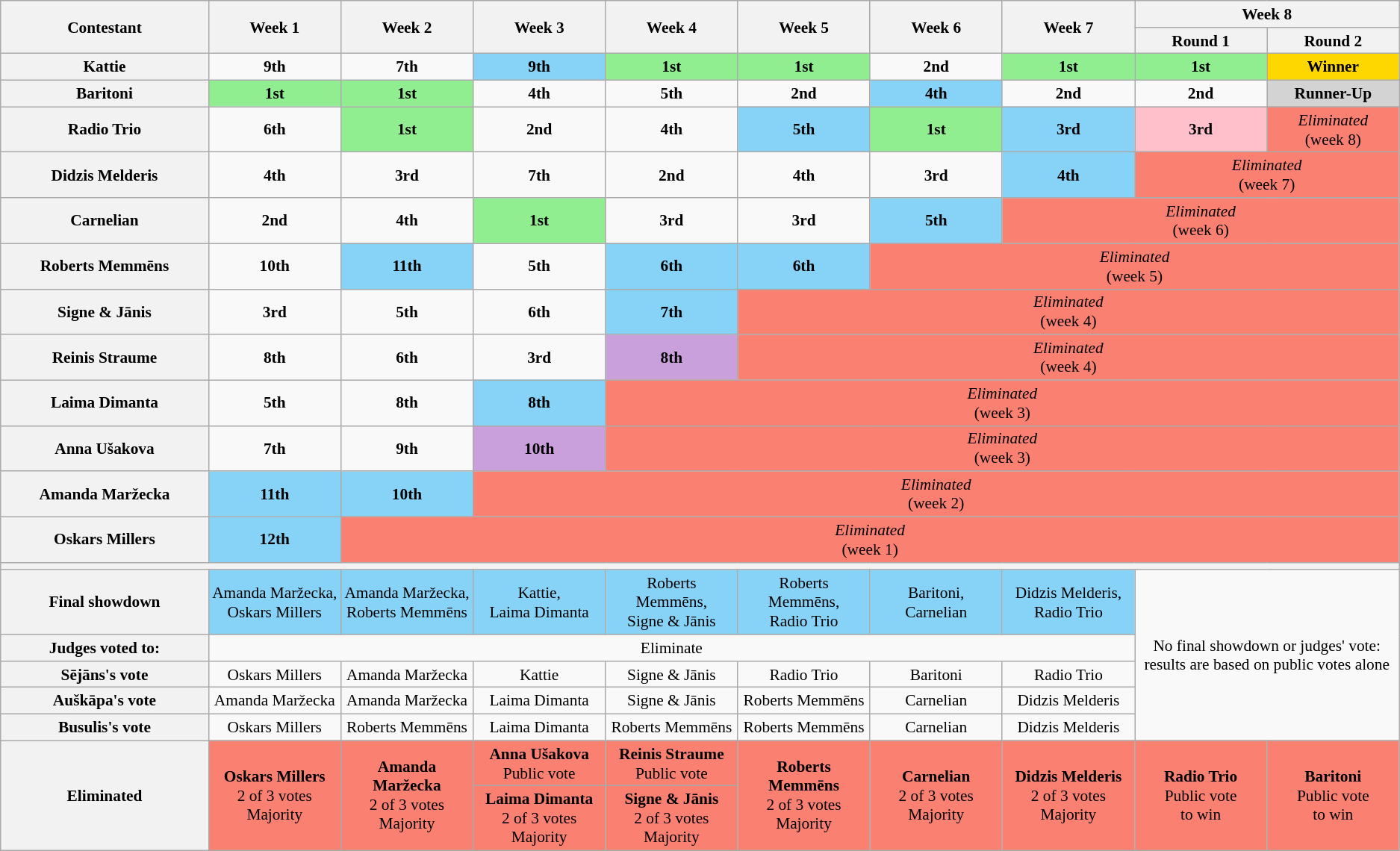<table class="wikitable" style="text-align:center; font-size:89%">
<tr>
<th style="width:11%" rowspan="2" scope="col">Contestant</th>
<th style="width:7%" rowspan="2" scope="col">Week 1</th>
<th style="width:7%" rowspan="2" scope="col">Week 2</th>
<th style="width:7%" rowspan="2" scope="col">Week 3</th>
<th style="width:7%" rowspan="2" scope="col">Week 4</th>
<th style="width:7%" rowspan="2" scope="col">Week 5</th>
<th style="width:7%" rowspan="2" scope="col">Week 6</th>
<th style="width:7%" rowspan="2" scope="col">Week 7</th>
<th colspan="2">Week 8</th>
</tr>
<tr>
<th style="width:7%">Round 1</th>
<th style="width:7%">Round 2</th>
</tr>
<tr>
<th scope="row">Kattie</th>
<td><strong>9th</strong></td>
<td><strong>7th</strong></td>
<td bgcolor="#87D3F8"><strong>9th</strong></td>
<td bgcolor="lightgreen"><strong>1st</strong></td>
<td bgcolor="lightgreen"><strong>1st</strong></td>
<td><strong>2nd</strong></td>
<td bgcolor="lightgreen"><strong>1st</strong></td>
<td bgcolor="lightgreen"><strong>1st</strong></td>
<td bgcolor="gold"><strong>Winner</strong></td>
</tr>
<tr>
<th scope="row">Baritoni</th>
<td bgcolor="lightgreen"><strong>1st</strong></td>
<td bgcolor="lightgreen"><strong>1st</strong></td>
<td><strong>4th</strong></td>
<td><strong>5th</strong></td>
<td><strong>2nd</strong></td>
<td bgcolor="#87D3F8"><strong>4th</strong></td>
<td><strong>2nd</strong></td>
<td><strong>2nd</strong></td>
<td bgcolor="lightgrey"><strong>Runner-Up</strong></td>
</tr>
<tr>
<th scope="row">Radio Trio</th>
<td><strong>6th</strong></td>
<td bgcolor="lightgreen"><strong>1st</strong></td>
<td><strong>2nd</strong></td>
<td><strong>4th</strong></td>
<td bgcolor="#87D3F8"><strong>5th</strong></td>
<td bgcolor="lightgreen"><strong>1st</strong></td>
<td bgcolor="#87D3F8"><strong>3rd</strong></td>
<td bgcolor="pink"><strong>3rd</strong></td>
<td bgcolor="salmon" colspan=1><em>Eliminated</em><br>(week 8)</td>
</tr>
<tr>
<th scope="row">Didzis Melderis</th>
<td><strong>4th</strong></td>
<td><strong>3rd</strong></td>
<td><strong>7th</strong></td>
<td><strong>2nd</strong></td>
<td><strong>4th</strong></td>
<td><strong>3rd</strong></td>
<td bgcolor="#87D3F8"><strong>4th</strong></td>
<td bgcolor="salmon" colspan=2><em>Eliminated</em><br>(week 7)</td>
</tr>
<tr>
<th scope="row">Carnelian</th>
<td><strong>2nd</strong></td>
<td><strong>4th</strong></td>
<td bgcolor="lightgreen"><strong>1st</strong></td>
<td><strong>3rd</strong></td>
<td><strong>3rd</strong></td>
<td bgcolor="#87D3F8"><strong>5th</strong></td>
<td bgcolor="salmon" colspan=3><em>Eliminated</em><br>(week 6)</td>
</tr>
<tr>
<th scope="row">Roberts Memmēns</th>
<td><strong>10th</strong></td>
<td bgcolor="#87D3F8"><strong>11th</strong></td>
<td><strong>5th</strong></td>
<td bgcolor="#87D3F8"><strong>6th</strong></td>
<td bgcolor="#87D3F8"><strong>6th</strong></td>
<td bgcolor="salmon" colspan=4><em>Eliminated</em><br>(week 5)</td>
</tr>
<tr>
<th scope="row">Signe & Jānis</th>
<td><strong>3rd</strong></td>
<td><strong>5th</strong></td>
<td><strong>6th</strong></td>
<td bgcolor="#87D3F8"><strong>7th</strong></td>
<td bgcolor="salmon" colspan=5><em>Eliminated</em><br>(week 4)</td>
</tr>
<tr>
<th scope="row">Reinis Straume</th>
<td><strong>8th</strong></td>
<td><strong>6th</strong></td>
<td><strong>3rd</strong></td>
<td bgcolor="#C9A0DC"><strong>8th</strong></td>
<td bgcolor="salmon" colspan=5><em>Eliminated</em><br>(week 4)</td>
</tr>
<tr>
<th scope="row">Laima Dimanta</th>
<td><strong>5th</strong></td>
<td><strong>8th</strong></td>
<td bgcolor="#87D3F8"><strong>8th</strong></td>
<td bgcolor="salmon" colspan=6><em>Eliminated</em><br>(week 3)</td>
</tr>
<tr>
<th scope="row">Anna Ušakova</th>
<td><strong>7th</strong></td>
<td><strong>9th</strong></td>
<td bgcolor="#C9A0DC"><strong>10th</strong></td>
<td bgcolor="salmon" colspan=6><em>Eliminated</em><br>(week 3)</td>
</tr>
<tr>
<th scope="row">Amanda Maržecka</th>
<td bgcolor="#87D3F8"><strong>11th</strong></td>
<td bgcolor="#87D3F8"><strong>10th</strong></td>
<td bgcolor="salmon" colspan=7><em>Eliminated</em><br>(week 2)</td>
</tr>
<tr>
<th scope="row">Oskars Millers</th>
<td bgcolor="#87D3F8"><strong>12th</strong></td>
<td bgcolor="salmon" colspan=8><em>Eliminated</em><br>(week 1)</td>
</tr>
<tr>
<th colspan="10"></th>
</tr>
<tr>
<th scope="row">Final showdown</th>
<td style="background:#87D3F8">Amanda Maržecka,<br>Oskars Millers</td>
<td style="background:#87D3F8">Amanda Maržecka,<br>Roberts Memmēns</td>
<td style="background:#87D3F8">Kattie,<br>Laima Dimanta</td>
<td style="background:#87D3F8">Roberts Memmēns,<br>Signe & Jānis</td>
<td style="background:#87D3F8">Roberts Memmēns,<br>Radio Trio</td>
<td style="background:#87D3F8">Baritoni,<br>Carnelian</td>
<td style="background:#87D3F8">Didzis Melderis,<br>Radio Trio</td>
<td rowspan="5" colspan="2">No final showdown or judges' vote:<br>results are based on public votes alone</td>
</tr>
<tr>
<th scope="row">Judges voted to:</th>
<td colspan="7">Eliminate</td>
</tr>
<tr>
<th scope="row">Sējāns's vote</th>
<td>Oskars Millers</td>
<td>Amanda Maržecka</td>
<td>Kattie</td>
<td>Signe & Jānis</td>
<td>Radio Trio</td>
<td>Baritoni</td>
<td>Radio Trio</td>
</tr>
<tr>
<th scope="row">Auškāpa's vote</th>
<td>Amanda Maržecka</td>
<td>Amanda Maržecka</td>
<td>Laima Dimanta</td>
<td>Signe & Jānis</td>
<td>Roberts Memmēns</td>
<td>Carnelian</td>
<td>Didzis Melderis</td>
</tr>
<tr>
<th scope="row">Busulis's vote</th>
<td>Oskars Millers</td>
<td>Roberts Memmēns</td>
<td>Laima Dimanta</td>
<td>Roberts Memmēns</td>
<td>Roberts Memmēns</td>
<td>Carnelian</td>
<td>Didzis Melderis</td>
</tr>
<tr>
<th rowspan="2" scope="row">Eliminated</th>
<td style="background:#FA8072" rowspan=2><strong>Oskars Millers</strong><br>2 of 3 votes<br>Majority</td>
<td style="background:#FA8072" rowspan=2><strong>Amanda Maržecka</strong><br>2 of 3 votes<br>Majority</td>
<td style="background:#FA8072"><strong>Anna Ušakova</strong><br>Public vote</td>
<td style="background:#FA8072"><strong>Reinis Straume</strong><br>Public vote</td>
<td style="background:#FA8072" rowspan=2><strong>Roberts Memmēns</strong><br>2 of 3 votes<br>Majority</td>
<td style="background:#FA8072" rowspan=2><strong>Carnelian</strong><br>2 of 3 votes<br>Majority</td>
<td style="background:#FA8072" rowspan=2><strong>Didzis Melderis</strong><br>2 of 3 votes<br>Majority</td>
<td style="background:#FA8072; width:5%" rowspan=2><strong>Radio Trio</strong><br>Public vote<br>to win</td>
<td style="background:#FA8072; width:5%" rowspan=2><strong>Baritoni</strong><br>Public vote<br>to win</td>
</tr>
<tr>
<td style="background:#FA8072" rowspan=2><strong>Laima Dimanta</strong><br>2 of 3 votes<br>Majority</td>
<td style="background:#FA8072" rowspan=2><strong>Signe & Jānis</strong><br>2 of 3 votes<br>Majority</td>
</tr>
</table>
